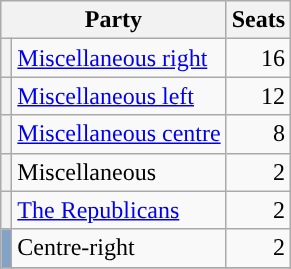<table class=wikitable>
<tr>
<th colspan=2>Party</th>
<th>Seats</th>
</tr>
<tr>
<th style="background-color: "></th>
<td><a href='#'>Miscellaneous right</a></td>
<td align="right">16</td>
</tr>
<tr>
<th style="background-color: "></th>
<td><a href='#'>Miscellaneous left</a></td>
<td align="right">12</td>
</tr>
<tr>
<th style="background-color: "></th>
<td><a href='#'>Miscellaneous centre</a></td>
<td align="right">8</td>
</tr>
<tr>
<th style="background-color: "></th>
<td>Miscellaneous</td>
<td align="right">2</td>
</tr>
<tr>
<th style="background-color: "></th>
<td><a href='#'>The Republicans</a></td>
<td align="right">2</td>
</tr>
<tr>
<th style="background-color: #82A2C6"></th>
<td>Centre-right</td>
<td align="right">2</td>
</tr>
<tr>
</tr>
</table>
